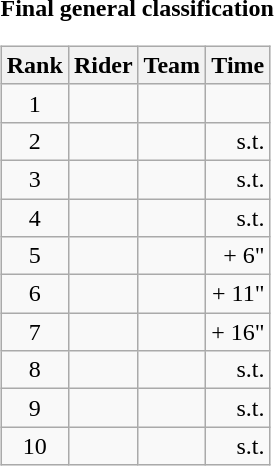<table>
<tr>
<td><strong>Final general classification</strong><br><table class="wikitable">
<tr>
<th scope="col">Rank</th>
<th scope="col">Rider</th>
<th scope="col">Team</th>
<th scope="col">Time</th>
</tr>
<tr>
<td style="text-align:center;">1</td>
<td></td>
<td></td>
<td style="text-align:right;"></td>
</tr>
<tr>
<td style="text-align:center;">2</td>
<td></td>
<td></td>
<td style="text-align:right;">s.t.</td>
</tr>
<tr>
<td style="text-align:center;">3</td>
<td></td>
<td></td>
<td style="text-align:right;">s.t.</td>
</tr>
<tr>
<td style="text-align:center;">4</td>
<td></td>
<td></td>
<td style="text-align:right;">s.t.</td>
</tr>
<tr>
<td style="text-align:center;">5</td>
<td></td>
<td></td>
<td style="text-align:right;">+ 6"</td>
</tr>
<tr>
<td style="text-align:center;">6</td>
<td></td>
<td></td>
<td style="text-align:right;">+ 11"</td>
</tr>
<tr>
<td style="text-align:center;">7</td>
<td></td>
<td></td>
<td style="text-align:right;">+ 16"</td>
</tr>
<tr>
<td style="text-align:center;">8</td>
<td></td>
<td></td>
<td style="text-align:right;">s.t.</td>
</tr>
<tr>
<td style="text-align:center;">9</td>
<td></td>
<td></td>
<td style="text-align:right;">s.t.</td>
</tr>
<tr>
<td style="text-align:center;">10</td>
<td></td>
<td></td>
<td style="text-align:right;">s.t.</td>
</tr>
</table>
</td>
</tr>
</table>
